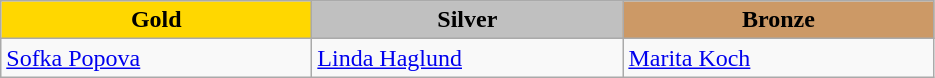<table class="wikitable" style="text-align:left">
<tr align="center">
<td width=200 bgcolor=gold><strong>Gold</strong></td>
<td width=200 bgcolor=silver><strong>Silver</strong></td>
<td width=200 bgcolor=CC9966><strong>Bronze</strong></td>
</tr>
<tr>
<td><a href='#'>Sofka Popova</a><br><em></em></td>
<td><a href='#'>Linda Haglund</a><br><em></em></td>
<td><a href='#'>Marita Koch</a><br><em></em></td>
</tr>
</table>
